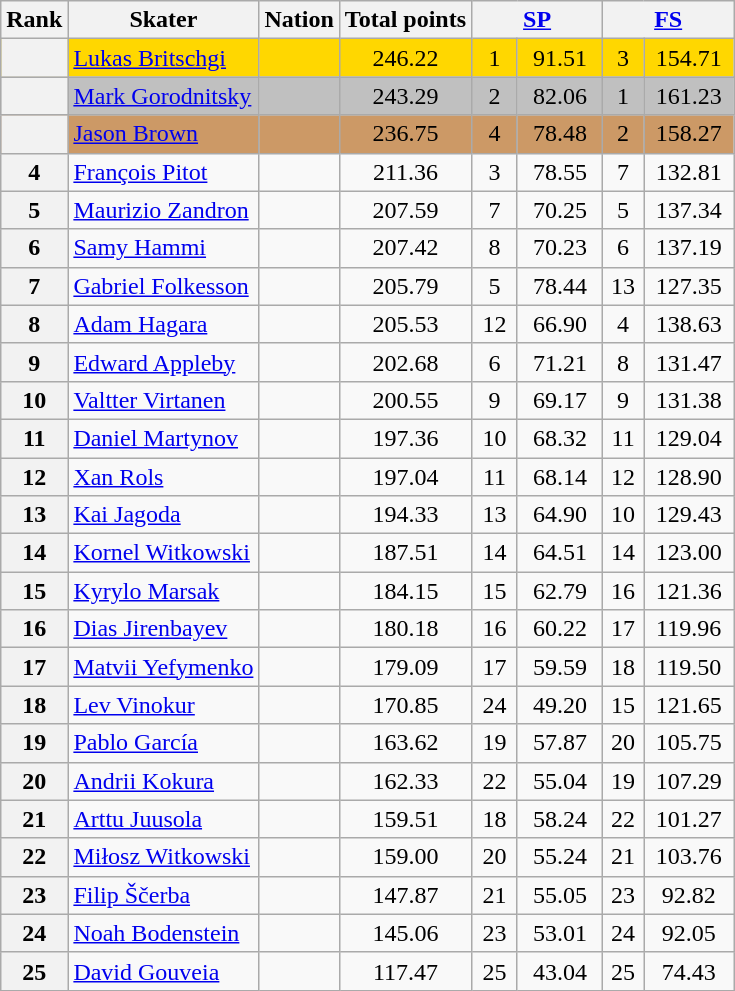<table class="wikitable sortable" style="text-align:left">
<tr>
<th scope="col">Rank</th>
<th scope="col">Skater</th>
<th scope="col">Nation</th>
<th scope="col">Total points</th>
<th scope="col" colspan="2" width="80px"><a href='#'>SP</a></th>
<th scope="col" colspan="2" width="80px"><a href='#'>FS</a></th>
</tr>
<tr bgcolor="gold">
<th scope="row"></th>
<td><a href='#'>Lukas Britschgi</a></td>
<td></td>
<td align="center">246.22</td>
<td align="center">1</td>
<td align="center">91.51</td>
<td align="center">3</td>
<td align="center">154.71</td>
</tr>
<tr bgcolor="silver">
<th scope="row"></th>
<td><a href='#'>Mark Gorodnitsky</a></td>
<td></td>
<td align="center">243.29</td>
<td align="center">2</td>
<td align="center">82.06</td>
<td align="center">1</td>
<td align="center">161.23</td>
</tr>
<tr bgcolor="cc9966">
<th scope="row"></th>
<td><a href='#'>Jason Brown</a></td>
<td></td>
<td align="center">236.75</td>
<td align="center">4</td>
<td align="center">78.48</td>
<td align="center">2</td>
<td align="center">158.27</td>
</tr>
<tr>
<th scope="row">4</th>
<td><a href='#'>François Pitot</a></td>
<td></td>
<td align="center">211.36</td>
<td align="center">3</td>
<td align="center">78.55</td>
<td align="center">7</td>
<td align="center">132.81</td>
</tr>
<tr>
<th scope="row">5</th>
<td><a href='#'>Maurizio Zandron</a></td>
<td></td>
<td align="center">207.59</td>
<td align="center">7</td>
<td align="center">70.25</td>
<td align="center">5</td>
<td align="center">137.34</td>
</tr>
<tr>
<th scope="row">6</th>
<td><a href='#'>Samy Hammi</a></td>
<td></td>
<td align="center">207.42</td>
<td align="center">8</td>
<td align="center">70.23</td>
<td align="center">6</td>
<td align="center">137.19</td>
</tr>
<tr>
<th scope="row">7</th>
<td><a href='#'>Gabriel Folkesson</a></td>
<td></td>
<td align="center">205.79</td>
<td align="center">5</td>
<td align="center">78.44</td>
<td align="center">13</td>
<td align="center">127.35</td>
</tr>
<tr>
<th scope="row">8</th>
<td><a href='#'>Adam Hagara</a></td>
<td></td>
<td align="center">205.53</td>
<td align="center">12</td>
<td align="center">66.90</td>
<td align="center">4</td>
<td align="center">138.63</td>
</tr>
<tr>
<th scope="row">9</th>
<td><a href='#'>Edward Appleby</a></td>
<td></td>
<td align="center">202.68</td>
<td align="center">6</td>
<td align="center">71.21</td>
<td align="center">8</td>
<td align="center">131.47</td>
</tr>
<tr>
<th scope="row">10</th>
<td><a href='#'>Valtter Virtanen</a></td>
<td></td>
<td align="center">200.55</td>
<td align="center">9</td>
<td align="center">69.17</td>
<td align="center">9</td>
<td align="center">131.38</td>
</tr>
<tr>
<th scope="row">11</th>
<td><a href='#'>Daniel Martynov</a></td>
<td></td>
<td align="center">197.36</td>
<td align="center">10</td>
<td align="center">68.32</td>
<td align="center">11</td>
<td align="center">129.04</td>
</tr>
<tr>
<th scope="row">12</th>
<td><a href='#'>Xan Rols</a></td>
<td></td>
<td align="center">197.04</td>
<td align="center">11</td>
<td align="center">68.14</td>
<td align="center">12</td>
<td align="center">128.90</td>
</tr>
<tr>
<th scope="row">13</th>
<td><a href='#'>Kai Jagoda</a></td>
<td></td>
<td align="center">194.33</td>
<td align="center">13</td>
<td align="center">64.90</td>
<td align="center">10</td>
<td align="center">129.43</td>
</tr>
<tr>
<th scope="row">14</th>
<td><a href='#'>Kornel Witkowski</a></td>
<td></td>
<td align="center">187.51</td>
<td align="center">14</td>
<td align="center">64.51</td>
<td align="center">14</td>
<td align="center">123.00</td>
</tr>
<tr>
<th scope="row">15</th>
<td><a href='#'>Kyrylo Marsak</a></td>
<td></td>
<td align="center">184.15</td>
<td align="center">15</td>
<td align="center">62.79</td>
<td align="center">16</td>
<td align="center">121.36</td>
</tr>
<tr>
<th scope="row">16</th>
<td><a href='#'>Dias Jirenbayev</a></td>
<td></td>
<td align="center">180.18</td>
<td align="center">16</td>
<td align="center">60.22</td>
<td align="center">17</td>
<td align="center">119.96</td>
</tr>
<tr>
<th scope="row">17</th>
<td><a href='#'>Matvii Yefymenko</a></td>
<td></td>
<td align="center">179.09</td>
<td align="center">17</td>
<td align="center">59.59</td>
<td align="center">18</td>
<td align="center">119.50</td>
</tr>
<tr>
<th scope="row">18</th>
<td><a href='#'>Lev Vinokur</a></td>
<td></td>
<td align="center">170.85</td>
<td align="center">24</td>
<td align="center">49.20</td>
<td align="center">15</td>
<td align="center">121.65</td>
</tr>
<tr>
<th scope="row">19</th>
<td><a href='#'>Pablo García</a></td>
<td></td>
<td align="center">163.62</td>
<td align="center">19</td>
<td align="center">57.87</td>
<td align="center">20</td>
<td align="center">105.75</td>
</tr>
<tr>
<th scope="row">20</th>
<td><a href='#'>Andrii Kokura</a></td>
<td></td>
<td align="center">162.33</td>
<td align="center">22</td>
<td align="center">55.04</td>
<td align="center">19</td>
<td align="center">107.29</td>
</tr>
<tr>
<th scope="row">21</th>
<td><a href='#'>Arttu Juusola</a></td>
<td></td>
<td align="center">159.51</td>
<td align="center">18</td>
<td align="center">58.24</td>
<td align="center">22</td>
<td align="center">101.27</td>
</tr>
<tr>
<th scope="row">22</th>
<td><a href='#'>Miłosz Witkowski</a></td>
<td></td>
<td align="center">159.00</td>
<td align="center">20</td>
<td align="center">55.24</td>
<td align="center">21</td>
<td align="center">103.76</td>
</tr>
<tr>
<th scope="row">23</th>
<td><a href='#'>Filip Ščerba</a></td>
<td></td>
<td align="center">147.87</td>
<td align="center">21</td>
<td align="center">55.05</td>
<td align="center">23</td>
<td align="center">92.82</td>
</tr>
<tr>
<th scope="row">24</th>
<td><a href='#'>Noah Bodenstein</a></td>
<td></td>
<td align="center">145.06</td>
<td align="center">23</td>
<td align="center">53.01</td>
<td align="center">24</td>
<td align="center">92.05</td>
</tr>
<tr>
<th scope="row">25</th>
<td><a href='#'>David Gouveia</a></td>
<td></td>
<td align="center">117.47</td>
<td align="center">25</td>
<td align="center">43.04</td>
<td align="center">25</td>
<td align="center">74.43</td>
</tr>
</table>
